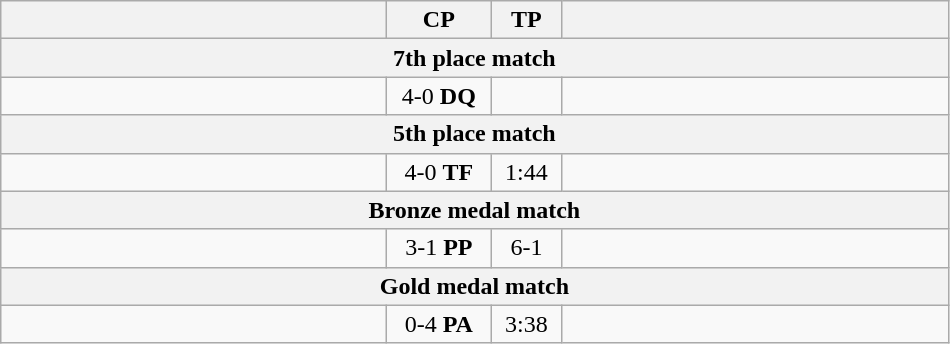<table class="wikitable" style="text-align: center;" |>
<tr>
<th width="250"></th>
<th width="62">CP</th>
<th width="40">TP</th>
<th width="250"></th>
</tr>
<tr>
<th colspan="5">7th place match</th>
</tr>
<tr>
<td style="text-align:left;"><strong></strong></td>
<td>4-0 <strong>DQ</strong></td>
<td></td>
<td style="text-align:left;"></td>
</tr>
<tr>
<th colspan="5">5th place match</th>
</tr>
<tr>
<td style="text-align:left;"><strong></strong></td>
<td>4-0 <strong>TF</strong></td>
<td>1:44</td>
<td style="text-align:left;"></td>
</tr>
<tr>
<th colspan="5">Bronze medal match</th>
</tr>
<tr>
<td style="text-align:left;"><strong></strong></td>
<td>3-1 <strong>PP</strong></td>
<td>6-1</td>
<td style="text-align:left;"></td>
</tr>
<tr>
<th colspan="5">Gold medal match</th>
</tr>
<tr>
<td style="text-align:left;"></td>
<td>0-4 <strong>PA</strong></td>
<td>3:38</td>
<td style="text-align:left;"><strong></strong></td>
</tr>
</table>
